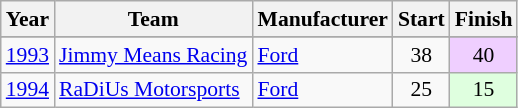<table class="wikitable" style="font-size: 90%;">
<tr>
<th>Year</th>
<th>Team</th>
<th>Manufacturer</th>
<th>Start</th>
<th>Finish</th>
</tr>
<tr>
</tr>
<tr>
<td><a href='#'>1993</a></td>
<td><a href='#'>Jimmy Means Racing</a></td>
<td><a href='#'>Ford</a></td>
<td align=center>38</td>
<td align=center style="background:#EFCFFF;">40</td>
</tr>
<tr>
<td><a href='#'>1994</a></td>
<td><a href='#'>RaDiUs Motorsports</a></td>
<td><a href='#'>Ford</a></td>
<td align=center>25</td>
<td align=center style="background:#DFFFDF;">15</td>
</tr>
</table>
